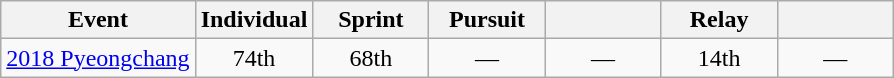<table class="wikitable" style="text-align: center;">
<tr ">
<th>Event</th>
<th style="width:70px;">Individual</th>
<th style="width:70px;">Sprint</th>
<th style="width:70px;">Pursuit</th>
<th style="width:70px;"></th>
<th style="width:70px;">Relay</th>
<th style="width:70px;"></th>
</tr>
<tr>
<td align=left> <a href='#'>2018 Pyeongchang</a></td>
<td>74th</td>
<td>68th</td>
<td>—</td>
<td>—</td>
<td>14th</td>
<td>—</td>
</tr>
</table>
